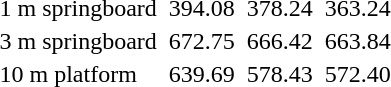<table>
<tr>
<td>1 m springboard</td>
<td></td>
<td>394.08</td>
<td></td>
<td>378.24</td>
<td></td>
<td>363.24</td>
</tr>
<tr>
<td>3 m springboard</td>
<td></td>
<td>672.75</td>
<td></td>
<td>666.42</td>
<td></td>
<td>663.84</td>
</tr>
<tr>
<td>10 m platform</td>
<td></td>
<td>639.69</td>
<td></td>
<td>578.43</td>
<td></td>
<td>572.40</td>
</tr>
</table>
